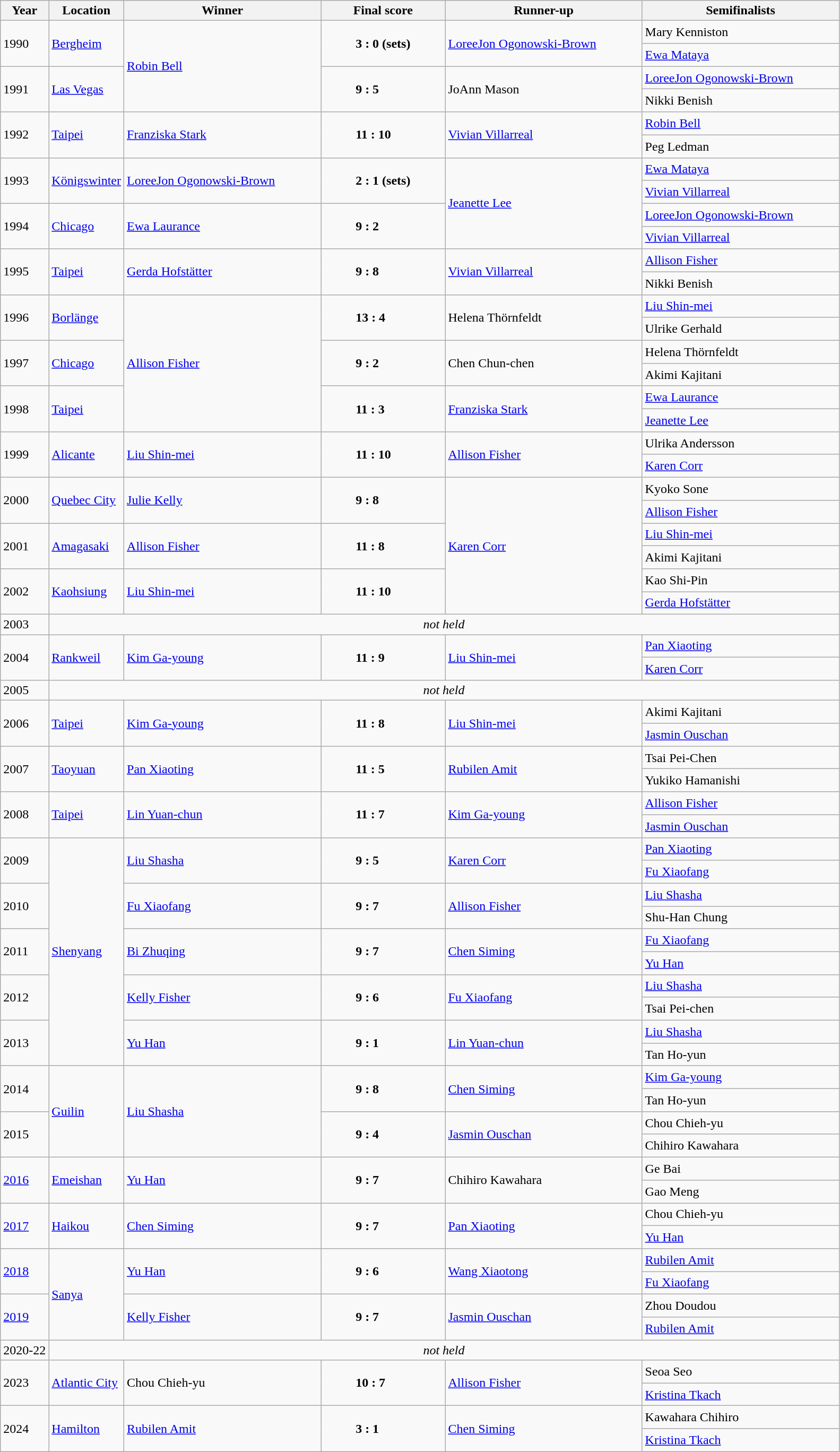<table class="wikitable sortable">
<tr>
<th>Year</th>
<th>Location</th>
<th style="width:15em">Winner</th>
<th>Final score</th>
<th style="width:15em">Runner-up</th>
<th style="width:15em">Semifinalists</th>
</tr>
<tr>
<td rowspan="2">1990</td>
<td rowspan="2"> <a href='#'>Bergheim</a></td>
<td rowspan="4"> <a href='#'>Robin Bell</a></td>
<td rowspan="2"><blockquote><strong>3 : 0 (sets)</strong></blockquote></td>
<td rowspan="2"> <a href='#'>LoreeJon Ogonowski-Brown</a></td>
<td> Mary Kenniston</td>
</tr>
<tr>
<td> <a href='#'>Ewa Mataya</a></td>
</tr>
<tr>
<td rowspan="2">1991</td>
<td rowspan="2"> <a href='#'>Las Vegas</a></td>
<td rowspan="2"><blockquote><strong>9 : 5</strong></blockquote></td>
<td rowspan="2"> JoAnn Mason</td>
<td> <a href='#'>LoreeJon Ogonowski-Brown</a></td>
</tr>
<tr>
<td> Nikki Benish</td>
</tr>
<tr>
<td rowspan="2">1992</td>
<td rowspan="2"> <a href='#'>Taipei</a></td>
<td rowspan="2"> <a href='#'>Franziska Stark</a></td>
<td rowspan="2"><blockquote><strong>11 : 10</strong></blockquote></td>
<td rowspan="2"> <a href='#'>Vivian Villarreal</a></td>
<td> <a href='#'>Robin Bell</a></td>
</tr>
<tr>
<td> Peg Ledman</td>
</tr>
<tr>
<td rowspan="2">1993</td>
<td rowspan="2"> <a href='#'>Königswinter</a></td>
<td rowspan="2"> <a href='#'>LoreeJon Ogonowski-Brown</a></td>
<td rowspan="2"><blockquote><strong>2 : 1 (sets)</strong></blockquote></td>
<td rowspan="4"> <a href='#'>Jeanette Lee</a></td>
<td> <a href='#'>Ewa Mataya</a></td>
</tr>
<tr>
<td> <a href='#'>Vivian Villarreal</a></td>
</tr>
<tr>
<td rowspan="2">1994</td>
<td rowspan="2"> <a href='#'>Chicago</a></td>
<td rowspan="2"> <a href='#'>Ewa Laurance</a></td>
<td rowspan="2"><blockquote><strong>9 : 2</strong></blockquote></td>
<td> <a href='#'>LoreeJon Ogonowski-Brown</a></td>
</tr>
<tr>
<td> <a href='#'>Vivian Villarreal</a></td>
</tr>
<tr>
<td rowspan="2">1995</td>
<td rowspan="2"> <a href='#'>Taipei</a></td>
<td rowspan="2"> <a href='#'>Gerda Hofstätter</a></td>
<td rowspan="2"><blockquote><strong>9 : 8</strong></blockquote></td>
<td rowspan="2"> <a href='#'>Vivian Villarreal</a></td>
<td> <a href='#'>Allison Fisher</a></td>
</tr>
<tr>
<td> Nikki Benish</td>
</tr>
<tr>
<td rowspan="2">1996</td>
<td rowspan="2"> <a href='#'>Borlänge</a></td>
<td rowspan="6"> <a href='#'>Allison Fisher</a></td>
<td rowspan="2"><blockquote><strong>13 : 4</strong></blockquote></td>
<td rowspan="2"> Helena Thörnfeldt</td>
<td> <a href='#'>Liu Shin-mei</a></td>
</tr>
<tr>
<td> Ulrike Gerhald</td>
</tr>
<tr>
<td rowspan="2">1997</td>
<td rowspan="2"> <a href='#'>Chicago</a></td>
<td rowspan="2"><blockquote><strong>9 : 2</strong></blockquote></td>
<td rowspan="2"> Chen Chun-chen</td>
<td> Helena Thörnfeldt</td>
</tr>
<tr>
<td> Akimi Kajitani</td>
</tr>
<tr>
<td rowspan="2">1998</td>
<td rowspan="2"> <a href='#'>Taipei</a></td>
<td rowspan="2"><blockquote><strong>11 : 3</strong></blockquote></td>
<td rowspan="2"> <a href='#'>Franziska Stark</a></td>
<td> <a href='#'>Ewa Laurance</a></td>
</tr>
<tr>
<td> <a href='#'>Jeanette Lee</a></td>
</tr>
<tr>
<td rowspan="2">1999</td>
<td rowspan="2"> <a href='#'>Alicante</a></td>
<td rowspan="2"> <a href='#'>Liu Shin-mei</a></td>
<td rowspan="2"><blockquote><strong>11 : 10</strong></blockquote></td>
<td rowspan="2"> <a href='#'>Allison Fisher</a></td>
<td> Ulrika Andersson</td>
</tr>
<tr>
<td> <a href='#'>Karen Corr</a></td>
</tr>
<tr>
<td rowspan="2">2000</td>
<td rowspan="2"> <a href='#'>Quebec City</a></td>
<td rowspan="2"> <a href='#'>Julie Kelly</a></td>
<td rowspan="2"><blockquote><strong>9 : 8</strong></blockquote></td>
<td rowspan="6"> <a href='#'>Karen Corr</a></td>
<td> Kyoko Sone</td>
</tr>
<tr>
<td> <a href='#'>Allison Fisher</a></td>
</tr>
<tr>
<td rowspan="2">2001</td>
<td rowspan="2"> <a href='#'>Amagasaki</a></td>
<td rowspan="2"> <a href='#'>Allison Fisher</a></td>
<td rowspan="2"><blockquote><strong>11 : 8</strong></blockquote></td>
<td> <a href='#'>Liu Shin-mei</a></td>
</tr>
<tr>
<td> Akimi Kajitani</td>
</tr>
<tr>
<td rowspan="2">2002</td>
<td rowspan="2"> <a href='#'>Kaohsiung</a></td>
<td rowspan="2"> <a href='#'>Liu Shin-mei</a></td>
<td rowspan="2"><blockquote><strong>11 : 10</strong></blockquote></td>
<td> Kao Shi-Pin</td>
</tr>
<tr>
<td> <a href='#'>Gerda Hofstätter</a></td>
</tr>
<tr>
<td>2003</td>
<td colspan="5" align="center"><em>not held</em></td>
</tr>
<tr>
<td rowspan="2">2004</td>
<td rowspan="2"> <a href='#'>Rankweil</a></td>
<td rowspan="2"> <a href='#'>Kim Ga-young</a></td>
<td rowspan="2"><blockquote><strong>11 : 9</strong></blockquote></td>
<td rowspan="2"> <a href='#'>Liu Shin-mei</a></td>
<td> <a href='#'>Pan Xiaoting</a></td>
</tr>
<tr>
<td> <a href='#'>Karen Corr</a></td>
</tr>
<tr>
<td>2005</td>
<td colspan="5" align="center"><em>not held</em></td>
</tr>
<tr>
<td rowspan="2">2006</td>
<td rowspan="2"> <a href='#'>Taipei</a></td>
<td rowspan="2"> <a href='#'>Kim Ga-young</a></td>
<td rowspan="2"><blockquote><strong>11 : 8</strong></blockquote></td>
<td rowspan="2"> <a href='#'>Liu Shin-mei</a></td>
<td> Akimi Kajitani</td>
</tr>
<tr>
<td> <a href='#'>Jasmin Ouschan</a></td>
</tr>
<tr>
<td rowspan="2">2007</td>
<td rowspan="2"> <a href='#'>Taoyuan</a></td>
<td rowspan="2"> <a href='#'>Pan Xiaoting</a></td>
<td rowspan="2"><blockquote><strong>11 : 5</strong></blockquote></td>
<td rowspan="2"> <a href='#'>Rubilen Amit</a></td>
<td> Tsai Pei-Chen</td>
</tr>
<tr>
<td> Yukiko Hamanishi</td>
</tr>
<tr>
<td rowspan="2">2008</td>
<td rowspan="2"> <a href='#'>Taipei</a></td>
<td rowspan="2"> <a href='#'>Lin Yuan-chun</a></td>
<td rowspan="2"><blockquote><strong>11 : 7</strong></blockquote></td>
<td rowspan="2"> <a href='#'>Kim Ga-young</a></td>
<td> <a href='#'>Allison Fisher</a></td>
</tr>
<tr>
<td> <a href='#'>Jasmin Ouschan</a></td>
</tr>
<tr>
<td rowspan="2">2009</td>
<td rowspan="10"> <a href='#'>Shenyang</a></td>
<td rowspan="2"> <a href='#'>Liu Shasha</a></td>
<td rowspan="2"><blockquote><strong>9 : 5</strong></blockquote></td>
<td rowspan="2"> <a href='#'>Karen Corr</a></td>
<td> <a href='#'>Pan Xiaoting</a></td>
</tr>
<tr>
<td> <a href='#'>Fu Xiaofang</a></td>
</tr>
<tr>
<td rowspan="2">2010</td>
<td rowspan="2"> <a href='#'>Fu Xiaofang</a></td>
<td rowspan="2"><blockquote><strong>9 : 7</strong></blockquote></td>
<td rowspan="2"> <a href='#'>Allison Fisher</a></td>
<td> <a href='#'>Liu Shasha</a></td>
</tr>
<tr>
<td> Shu-Han Chung</td>
</tr>
<tr>
<td rowspan="2">2011</td>
<td rowspan="2"> <a href='#'>Bi Zhuqing</a></td>
<td rowspan="2"><blockquote><strong>9 : 7</strong></blockquote></td>
<td rowspan="2"> <a href='#'>Chen Siming</a></td>
<td> <a href='#'>Fu Xiaofang</a></td>
</tr>
<tr>
<td> <a href='#'>Yu Han</a></td>
</tr>
<tr>
<td rowspan="2">2012</td>
<td rowspan="2"> <a href='#'>Kelly Fisher</a></td>
<td rowspan="2"><blockquote><strong>9 : 6</strong></blockquote></td>
<td rowspan="2"> <a href='#'>Fu Xiaofang</a></td>
<td> <a href='#'>Liu Shasha</a></td>
</tr>
<tr>
<td> Tsai Pei-chen</td>
</tr>
<tr>
<td rowspan="2">2013</td>
<td rowspan="2"> <a href='#'>Yu Han</a></td>
<td rowspan="2"><blockquote><strong>9 : 1</strong></blockquote></td>
<td rowspan="2"> <a href='#'>Lin Yuan-chun</a></td>
<td> <a href='#'>Liu Shasha</a></td>
</tr>
<tr>
<td> Tan Ho-yun</td>
</tr>
<tr>
<td rowspan="2">2014</td>
<td rowspan="4"> <a href='#'>Guilin</a></td>
<td rowspan="4"> <a href='#'>Liu Shasha</a></td>
<td rowspan="2"><blockquote><strong>9 : 8</strong></blockquote></td>
<td rowspan="2"> <a href='#'>Chen Siming</a></td>
<td> <a href='#'>Kim Ga-young</a></td>
</tr>
<tr>
<td> Tan Ho-yun</td>
</tr>
<tr>
<td rowspan="2">2015</td>
<td rowspan="2"><blockquote><strong>9 : 4</strong></blockquote></td>
<td rowspan="2"> <a href='#'>Jasmin Ouschan</a></td>
<td> Chou Chieh-yu</td>
</tr>
<tr>
<td> Chihiro Kawahara</td>
</tr>
<tr>
<td rowspan="2"><a href='#'>2016</a></td>
<td rowspan="2"> <a href='#'>Emeishan</a></td>
<td rowspan="2"> <a href='#'>Yu Han</a></td>
<td rowspan="2"><blockquote><strong>9 : 7</strong></blockquote></td>
<td rowspan="2"> Chihiro Kawahara</td>
<td> Ge Bai</td>
</tr>
<tr>
<td> Gao Meng</td>
</tr>
<tr>
<td rowspan="2"><a href='#'>2017</a></td>
<td rowspan="2"> <a href='#'>Haikou</a></td>
<td rowspan="2"> <a href='#'>Chen Siming</a></td>
<td rowspan="2"><blockquote><strong>9 : 7</strong></blockquote></td>
<td rowspan="2"> <a href='#'>Pan Xiaoting</a></td>
<td> Chou Chieh-yu</td>
</tr>
<tr>
<td> <a href='#'>Yu Han</a></td>
</tr>
<tr>
<td rowspan="2"><a href='#'>2018</a></td>
<td rowspan="4"> <a href='#'>Sanya</a></td>
<td rowspan="2"> <a href='#'>Yu Han</a></td>
<td rowspan="2"><blockquote><strong>9 : 6</strong></blockquote></td>
<td rowspan="2"> <a href='#'>Wang Xiaotong</a></td>
<td> <a href='#'>Rubilen Amit</a></td>
</tr>
<tr>
<td> <a href='#'>Fu Xiaofang</a></td>
</tr>
<tr>
<td rowspan="2"><a href='#'>2019</a></td>
<td rowspan="2"> <a href='#'>Kelly Fisher</a></td>
<td rowspan="2"><blockquote><strong>9 : 7</strong></blockquote></td>
<td rowspan="2"> <a href='#'>Jasmin Ouschan</a></td>
<td> Zhou Doudou</td>
</tr>
<tr>
<td> <a href='#'>Rubilen Amit</a></td>
</tr>
<tr>
<td>2020-22</td>
<td colspan="5" align="center"><em>not held</em></td>
</tr>
<tr>
<td rowspan="2">2023</td>
<td rowspan="2"> <a href='#'>Atlantic City</a></td>
<td rowspan="2"> Chou Chieh-yu</td>
<td rowspan="2"><blockquote><strong>10 : 7</strong></blockquote></td>
<td rowspan="2"> <a href='#'>Allison Fisher</a></td>
<td> Seoa Seo</td>
</tr>
<tr>
<td> <a href='#'>Kristina Tkach</a></td>
</tr>
<tr>
<td rowspan="2">2024</td>
<td rowspan="2"> <a href='#'>Hamilton</a></td>
<td rowspan="2"> <a href='#'>Rubilen Amit</a></td>
<td rowspan="2"><blockquote><strong>3 : 1</strong></blockquote></td>
<td rowspan="2"> <a href='#'>Chen Siming</a></td>
<td> Kawahara Chihiro</td>
</tr>
<tr>
<td> <a href='#'>Kristina Tkach</a></td>
</tr>
</table>
